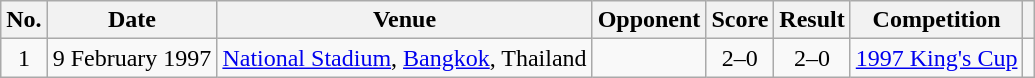<table class="wikitable sortable">
<tr>
<th scope="col">No.</th>
<th scope="col">Date</th>
<th scope="col">Venue</th>
<th scope="col">Opponent</th>
<th scope="col">Score</th>
<th scope="col">Result</th>
<th scope="col">Competition</th>
<th scope="col" class="unsortable"></th>
</tr>
<tr>
<td align="center">1</td>
<td>9 February 1997</td>
<td><a href='#'>National Stadium</a>, <a href='#'>Bangkok</a>, Thailand</td>
<td></td>
<td align="center">2–0</td>
<td align="center">2–0</td>
<td><a href='#'>1997 King's Cup</a></td>
<td></td>
</tr>
</table>
